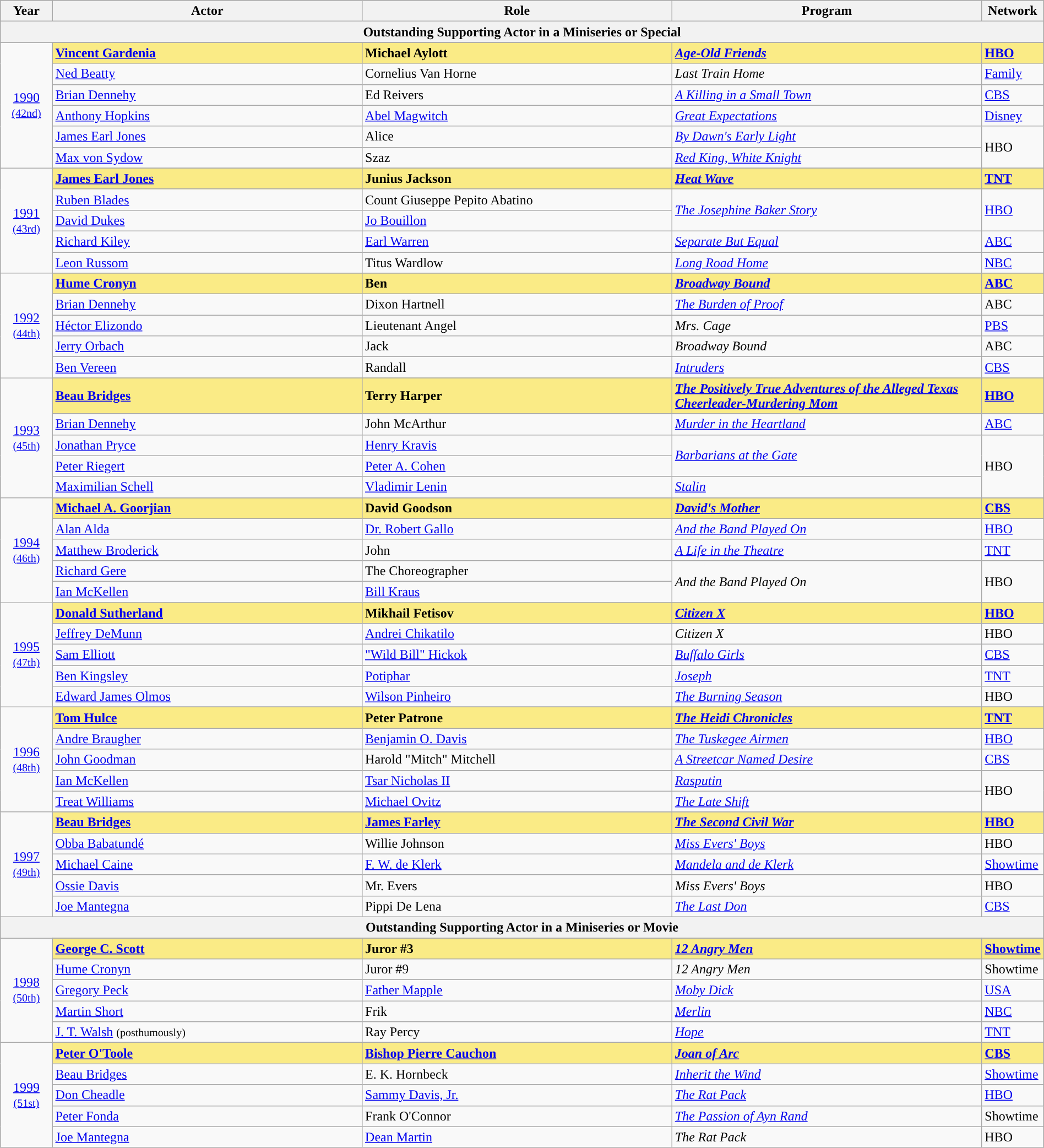<table class="wikitable" style="width:100%">
<tr bgcolor="#bebebe">
<th width="5%">Year</th>
<th width="30%">Actor</th>
<th width="30%">Role</th>
<th width="30%">Program</th>
<th width="5%">Network</th>
</tr>
<tr>
<th colspan=5>Outstanding Supporting Actor in a Miniseries or Special</th>
</tr>
<tr>
<td rowspan=7 style="text-align:center"><a href='#'>1990</a><br><small><a href='#'>(42nd)</a></small></td>
</tr>
<tr style="background:#FAEB86;">
<td><strong><a href='#'>Vincent Gardenia</a></strong></td>
<td><strong>Michael Aylott</strong></td>
<td><strong><em><a href='#'>Age-Old Friends</a></em></strong></td>
<td><strong><a href='#'>HBO</a></strong></td>
</tr>
<tr>
<td><a href='#'>Ned Beatty</a></td>
<td>Cornelius Van Horne</td>
<td><em>Last Train Home</em></td>
<td><a href='#'>Family</a></td>
</tr>
<tr>
<td><a href='#'>Brian Dennehy</a></td>
<td>Ed Reivers</td>
<td><em><a href='#'>A Killing in a Small Town</a></em></td>
<td><a href='#'>CBS</a></td>
</tr>
<tr>
<td><a href='#'>Anthony Hopkins</a></td>
<td><a href='#'>Abel Magwitch</a></td>
<td><em><a href='#'>Great Expectations</a></em></td>
<td><a href='#'>Disney</a></td>
</tr>
<tr>
<td><a href='#'>James Earl Jones</a></td>
<td>Alice</td>
<td><em><a href='#'>By Dawn's Early Light</a></em></td>
<td rowspan=2>HBO</td>
</tr>
<tr>
<td><a href='#'>Max von Sydow</a></td>
<td>Szaz</td>
<td><em><a href='#'>Red King, White Knight</a></em></td>
</tr>
<tr>
<td rowspan=6 style="text-align:center"><a href='#'>1991</a><br><small><a href='#'>(43rd)</a></small></td>
</tr>
<tr style="background:#FAEB86;">
<td><strong><a href='#'>James Earl Jones</a></strong></td>
<td><strong>Junius Jackson</strong></td>
<td><strong><em><a href='#'>Heat Wave</a></em></strong></td>
<td><strong><a href='#'>TNT</a></strong></td>
</tr>
<tr>
<td><a href='#'>Ruben Blades</a></td>
<td>Count Giuseppe Pepito Abatino</td>
<td rowspan=2><em><a href='#'>The Josephine Baker Story</a></em></td>
<td rowspan=2><a href='#'>HBO</a></td>
</tr>
<tr>
<td><a href='#'>David Dukes</a></td>
<td><a href='#'>Jo Bouillon</a></td>
</tr>
<tr>
<td><a href='#'>Richard Kiley</a></td>
<td><a href='#'>Earl Warren</a></td>
<td><em><a href='#'>Separate But Equal</a></em></td>
<td><a href='#'>ABC</a></td>
</tr>
<tr>
<td><a href='#'>Leon Russom</a></td>
<td>Titus Wardlow</td>
<td><em><a href='#'>Long Road Home</a></em></td>
<td><a href='#'>NBC</a></td>
</tr>
<tr>
<td rowspan=6 style="text-align:center"><a href='#'>1992</a><br><small><a href='#'>(44th)</a></small></td>
</tr>
<tr style="background:#FAEB86;">
<td><strong><a href='#'>Hume Cronyn</a></strong></td>
<td><strong>Ben</strong></td>
<td><strong><em><a href='#'>Broadway Bound</a></em></strong></td>
<td><strong><a href='#'>ABC</a></strong></td>
</tr>
<tr>
<td><a href='#'>Brian Dennehy</a></td>
<td>Dixon Hartnell</td>
<td><em><a href='#'>The Burden of Proof</a></em></td>
<td>ABC</td>
</tr>
<tr>
<td><a href='#'>Héctor Elizondo</a></td>
<td>Lieutenant Angel</td>
<td><em>Mrs. Cage</em></td>
<td><a href='#'>PBS</a></td>
</tr>
<tr>
<td><a href='#'>Jerry Orbach</a></td>
<td>Jack</td>
<td><em>Broadway Bound</em></td>
<td>ABC</td>
</tr>
<tr>
<td><a href='#'>Ben Vereen</a></td>
<td>Randall</td>
<td><em><a href='#'>Intruders</a></em></td>
<td><a href='#'>CBS</a></td>
</tr>
<tr>
<td rowspan=6 style="text-align:center"><a href='#'>1993</a><br><small><a href='#'>(45th)</a></small></td>
</tr>
<tr style="background:#FAEB86;">
<td><strong><a href='#'>Beau Bridges</a></strong></td>
<td><strong>Terry Harper</strong></td>
<td><strong><em><a href='#'>The Positively True Adventures of the Alleged Texas Cheerleader-Murdering Mom</a></em></strong></td>
<td><strong><a href='#'>HBO</a></strong></td>
</tr>
<tr>
<td><a href='#'>Brian Dennehy</a></td>
<td>John McArthur</td>
<td><em><a href='#'>Murder in the Heartland</a></em></td>
<td><a href='#'>ABC</a></td>
</tr>
<tr>
<td><a href='#'>Jonathan Pryce</a></td>
<td><a href='#'>Henry Kravis</a></td>
<td rowspan=2><em><a href='#'>Barbarians at the Gate</a></em></td>
<td rowspan=3>HBO</td>
</tr>
<tr>
<td><a href='#'>Peter Riegert</a></td>
<td><a href='#'>Peter A. Cohen</a></td>
</tr>
<tr>
<td><a href='#'>Maximilian Schell</a></td>
<td><a href='#'>Vladimir Lenin</a></td>
<td><em><a href='#'>Stalin</a></em></td>
</tr>
<tr>
<td rowspan=6 style="text-align:center"><a href='#'>1994</a><br><small><a href='#'>(46th)</a></small></td>
</tr>
<tr style="background:#FAEB86;">
<td><strong><a href='#'>Michael A. Goorjian</a></strong></td>
<td><strong>David Goodson</strong></td>
<td><strong><em><a href='#'>David's Mother</a></em></strong></td>
<td><strong><a href='#'>CBS</a></strong></td>
</tr>
<tr>
<td><a href='#'>Alan Alda</a></td>
<td><a href='#'>Dr. Robert Gallo</a></td>
<td><em><a href='#'>And the Band Played On</a></em></td>
<td><a href='#'>HBO</a></td>
</tr>
<tr>
<td><a href='#'>Matthew Broderick</a></td>
<td>John</td>
<td><em><a href='#'>A Life in the Theatre</a></em></td>
<td><a href='#'>TNT</a></td>
</tr>
<tr>
<td><a href='#'>Richard Gere</a></td>
<td>The Choreographer</td>
<td rowspan="2"><em>And the Band Played On</em></td>
<td rowspan="2">HBO</td>
</tr>
<tr>
<td><a href='#'>Ian McKellen</a></td>
<td><a href='#'>Bill Kraus</a></td>
</tr>
<tr>
<td rowspan=6 style="text-align:center"><a href='#'>1995</a><br><small><a href='#'>(47th)</a></small></td>
</tr>
<tr style="background:#FAEB86;">
<td><strong><a href='#'>Donald Sutherland</a></strong></td>
<td><strong>Mikhail Fetisov</strong></td>
<td><strong><em><a href='#'>Citizen X</a></em></strong></td>
<td><strong><a href='#'>HBO</a></strong></td>
</tr>
<tr>
<td><a href='#'>Jeffrey DeMunn</a></td>
<td><a href='#'>Andrei Chikatilo</a></td>
<td><em>Citizen X</em></td>
<td>HBO</td>
</tr>
<tr>
<td><a href='#'>Sam Elliott</a></td>
<td><a href='#'>"Wild Bill" Hickok</a></td>
<td><em><a href='#'>Buffalo Girls</a></em></td>
<td><a href='#'>CBS</a></td>
</tr>
<tr>
<td><a href='#'>Ben Kingsley</a></td>
<td><a href='#'>Potiphar</a></td>
<td><em><a href='#'>Joseph</a></em></td>
<td><a href='#'>TNT</a></td>
</tr>
<tr>
<td><a href='#'>Edward James Olmos</a></td>
<td><a href='#'>Wilson Pinheiro</a></td>
<td><em><a href='#'>The Burning Season</a></em></td>
<td>HBO</td>
</tr>
<tr>
<td rowspan=6 style="text-align:center"><a href='#'>1996</a><br><small><a href='#'>(48th)</a></small></td>
</tr>
<tr style="background:#FAEB86;">
<td><strong><a href='#'>Tom Hulce</a></strong></td>
<td><strong>Peter Patrone</strong></td>
<td><strong><em><a href='#'>The Heidi Chronicles</a></em></strong></td>
<td><strong><a href='#'>TNT</a></strong></td>
</tr>
<tr>
<td><a href='#'>Andre Braugher</a></td>
<td><a href='#'>Benjamin O. Davis</a></td>
<td><em><a href='#'>The Tuskegee Airmen</a></em></td>
<td><a href='#'>HBO</a></td>
</tr>
<tr>
<td><a href='#'>John Goodman</a></td>
<td>Harold "Mitch" Mitchell</td>
<td><em><a href='#'>A Streetcar Named Desire</a></em></td>
<td><a href='#'>CBS</a></td>
</tr>
<tr>
<td><a href='#'>Ian McKellen</a></td>
<td><a href='#'>Tsar Nicholas II</a></td>
<td><em><a href='#'>Rasputin</a></em></td>
<td rowspan=2>HBO</td>
</tr>
<tr>
<td><a href='#'>Treat Williams</a></td>
<td><a href='#'>Michael Ovitz</a></td>
<td><em><a href='#'>The Late Shift</a></em></td>
</tr>
<tr>
<td rowspan=6 style="text-align:center"><a href='#'>1997</a><br><small><a href='#'>(49th)</a></small></td>
</tr>
<tr style="background:#FAEB86;">
<td><strong><a href='#'>Beau Bridges</a></strong></td>
<td><strong><a href='#'>James Farley</a></strong></td>
<td><strong><em><a href='#'>The Second Civil War</a></em></strong></td>
<td><strong><a href='#'>HBO</a></strong></td>
</tr>
<tr>
<td><a href='#'>Obba Babatundé</a></td>
<td>Willie Johnson</td>
<td><em><a href='#'>Miss Evers' Boys</a></em></td>
<td>HBO</td>
</tr>
<tr>
<td><a href='#'>Michael Caine</a></td>
<td><a href='#'>F. W. de Klerk</a></td>
<td><em><a href='#'>Mandela and de Klerk</a></em></td>
<td><a href='#'>Showtime</a></td>
</tr>
<tr>
<td><a href='#'>Ossie Davis</a></td>
<td>Mr. Evers</td>
<td><em>Miss Evers' Boys</em></td>
<td>HBO</td>
</tr>
<tr>
<td><a href='#'>Joe Mantegna</a></td>
<td>Pippi De Lena</td>
<td><em><a href='#'>The Last Don</a></em></td>
<td><a href='#'>CBS</a></td>
</tr>
<tr>
<th colspan=5>Outstanding Supporting Actor in a Miniseries or Movie</th>
</tr>
<tr>
<td rowspan=6 style="text-align:center"><a href='#'>1998</a><br><small><a href='#'>(50th)</a></small></td>
</tr>
<tr style="background:#FAEB86;">
<td><strong><a href='#'>George C. Scott</a></strong></td>
<td><strong>Juror #3</strong></td>
<td><strong><em><a href='#'>12 Angry Men</a></em></strong></td>
<td><strong><a href='#'>Showtime</a></strong></td>
</tr>
<tr>
<td><a href='#'>Hume Cronyn</a></td>
<td>Juror #9</td>
<td><em>12 Angry Men</em></td>
<td>Showtime</td>
</tr>
<tr>
<td><a href='#'>Gregory Peck</a></td>
<td><a href='#'>Father Mapple</a></td>
<td><em><a href='#'>Moby Dick</a></em></td>
<td><a href='#'>USA</a></td>
</tr>
<tr>
<td><a href='#'>Martin Short</a></td>
<td>Frik</td>
<td><em><a href='#'>Merlin</a></em></td>
<td><a href='#'>NBC</a></td>
</tr>
<tr>
<td><a href='#'>J. T. Walsh</a> <small>(posthumously)</small></td>
<td>Ray Percy</td>
<td><em><a href='#'>Hope</a></em></td>
<td><a href='#'>TNT</a></td>
</tr>
<tr>
<td rowspan=6 style="text-align:center"><a href='#'>1999</a><br><small><a href='#'>(51st)</a></small></td>
</tr>
<tr style="background:#FAEB86;">
<td><strong><a href='#'>Peter O'Toole</a></strong></td>
<td><strong><a href='#'>Bishop Pierre Cauchon</a></strong></td>
<td><strong><em><a href='#'>Joan of Arc</a></em></strong></td>
<td><strong><a href='#'>CBS</a></strong></td>
</tr>
<tr>
<td><a href='#'>Beau Bridges</a></td>
<td>E. K. Hornbeck</td>
<td><em><a href='#'>Inherit the Wind</a></em></td>
<td><a href='#'>Showtime</a></td>
</tr>
<tr>
<td><a href='#'>Don Cheadle</a></td>
<td><a href='#'>Sammy Davis, Jr.</a></td>
<td><em><a href='#'>The Rat Pack</a></em></td>
<td><a href='#'>HBO</a></td>
</tr>
<tr>
<td><a href='#'>Peter Fonda</a></td>
<td>Frank O'Connor</td>
<td><em><a href='#'>The Passion of Ayn Rand</a></em></td>
<td>Showtime</td>
</tr>
<tr>
<td><a href='#'>Joe Mantegna</a></td>
<td><a href='#'>Dean Martin</a></td>
<td><em>The Rat Pack</em></td>
<td>HBO</td>
</tr>
</table>
